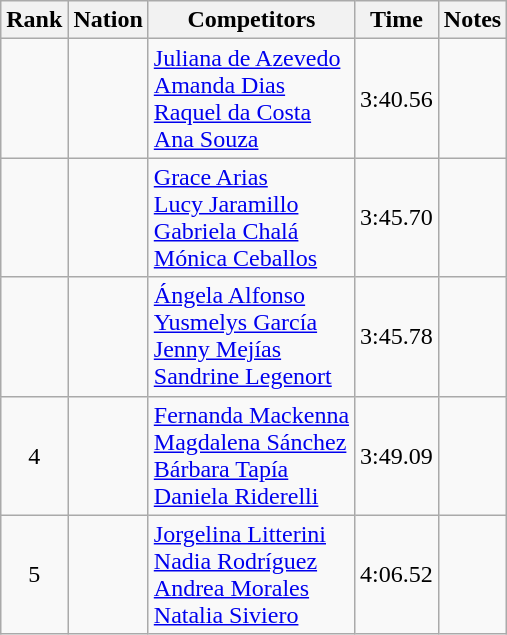<table class="wikitable sortable" style="text-align:center">
<tr>
<th>Rank</th>
<th>Nation</th>
<th>Competitors</th>
<th>Time</th>
<th>Notes</th>
</tr>
<tr>
<td align=center></td>
<td align=left></td>
<td align=left><a href='#'>Juliana de Azevedo</a><br><a href='#'>Amanda Dias</a><br><a href='#'>Raquel da Costa</a><br><a href='#'>Ana Souza</a></td>
<td>3:40.56</td>
<td></td>
</tr>
<tr>
<td align=center></td>
<td align=left></td>
<td align=left><a href='#'>Grace Arias</a><br><a href='#'>Lucy Jaramillo</a><br><a href='#'>Gabriela Chalá</a><br><a href='#'>Mónica Ceballos</a></td>
<td>3:45.70</td>
<td></td>
</tr>
<tr>
<td align=center></td>
<td align=left></td>
<td align=left><a href='#'>Ángela Alfonso</a><br><a href='#'>Yusmelys García</a><br><a href='#'>Jenny Mejías</a><br><a href='#'>Sandrine Legenort</a></td>
<td>3:45.78</td>
<td></td>
</tr>
<tr>
<td align=center>4</td>
<td align=left></td>
<td align=left><a href='#'>Fernanda Mackenna</a><br><a href='#'>Magdalena Sánchez</a><br><a href='#'>Bárbara Tapía</a><br><a href='#'>Daniela Riderelli</a></td>
<td>3:49.09</td>
<td></td>
</tr>
<tr>
<td align=center>5</td>
<td align=left></td>
<td align=left><a href='#'>Jorgelina Litterini</a><br><a href='#'>Nadia Rodríguez</a><br><a href='#'>Andrea Morales</a><br><a href='#'>Natalia Siviero</a></td>
<td>4:06.52</td>
<td></td>
</tr>
</table>
